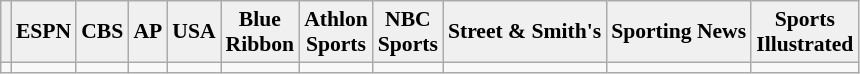<table class="wikitable" style="white-space:nowrap; font-size:90%;">
<tr>
<td align="center" style="background:#f0f0f0;"><strong> </strong></td>
<td align="center" style="background:#f0f0f0;"><strong>ESPN</strong></td>
<td align="center" style="background:#f0f0f0;"><strong>CBS</strong></td>
<td align="center" style="background:#f0f0f0;"><strong>AP</strong></td>
<td align="center" style="background:#f0f0f0;"><strong>USA</strong></td>
<td align="center" style="background:#f0f0f0;"><strong>Blue<br>Ribbon</strong></td>
<td align="center" style="background:#f0f0f0;"><strong>Athlon<br>Sports</strong></td>
<td align="center" style="background:#f0f0f0;"><strong>NBC<br>Sports</strong> </td>
<td align="center" style="background:#f0f0f0;"><strong>Street & Smith's</strong></td>
<td align="center" style="background:#f0f0f0;"><strong>Sporting News</strong></td>
<td align="center" style="background:#f0f0f0;"><strong>Sports<br>Illustrated</strong></td>
</tr>
<tr>
<td></td>
<td></td>
<td></td>
<td></td>
<td></td>
<td></td>
<td></td>
<td></td>
<td></td>
<td></td>
<td></td>
</tr>
</table>
